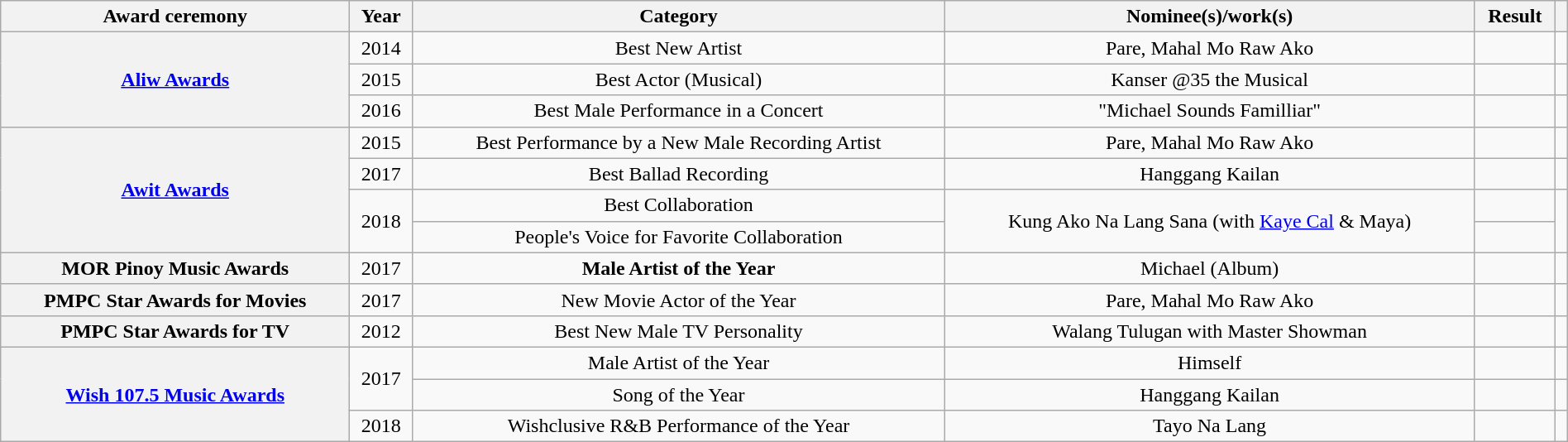<table class="wikitable sortable plainrowheaders" style="text-align:center; width:100%;">
<tr>
<th scope="col">Award ceremony</th>
<th scope="col">Year</th>
<th scope="col">Category</th>
<th scope="col">Nominee(s)/work(s)</th>
<th scope="col">Result</th>
<th scope="col" class="unsortable"></th>
</tr>
<tr>
<th scope="row" rowspan="3"><a href='#'>Aliw Awards</a></th>
<td>2014</td>
<td>Best New Artist</td>
<td align=center>Pare, Mahal Mo Raw Ako</td>
<td></td>
<td></td>
</tr>
<tr>
<td>2015</td>
<td>Best Actor (Musical)</td>
<td align=center>Kanser @35 the Musical</td>
<td></td>
<td></td>
</tr>
<tr>
<td>2016</td>
<td>Best Male Performance in a Concert</td>
<td align=center>"Michael Sounds Familliar"</td>
<td></td>
<td></td>
</tr>
<tr>
<th scope="row" rowspan="4"><a href='#'>Awit Awards</a></th>
<td>2015</td>
<td>Best Performance by a New Male Recording Artist</td>
<td align=center>Pare, Mahal Mo Raw Ako</td>
<td></td>
<td></td>
</tr>
<tr>
<td>2017</td>
<td>Best Ballad Recording</td>
<td align=center>Hanggang Kailan</td>
<td></td>
<td></td>
</tr>
<tr>
<td rowspan="2">2018</td>
<td>Best Collaboration</td>
<td align=center rowspan="2">Kung Ako Na Lang Sana (with <a href='#'>Kaye Cal</a> & Maya)</td>
<td></td>
<td rowspan="2"></td>
</tr>
<tr>
<td>People's Voice for Favorite Collaboration</td>
<td></td>
</tr>
<tr>
<th scope="row">MOR Pinoy Music Awards</th>
<td>2017</td>
<td><strong>Male Artist of the Year</strong></td>
<td align=center>Michael (Album)</td>
<td></td>
<td></td>
</tr>
<tr>
<th scope="row">PMPC Star Awards for Movies</th>
<td>2017</td>
<td>New Movie Actor of the Year</td>
<td align=center>Pare, Mahal Mo Raw Ako</td>
<td></td>
<td></td>
</tr>
<tr>
<th scope="row">PMPC Star Awards for TV</th>
<td>2012</td>
<td>Best New Male TV Personality</td>
<td align=center>Walang Tulugan with Master Showman</td>
<td></td>
<td></td>
</tr>
<tr>
<th scope="row" rowspan="3"><a href='#'>Wish 107.5 Music Awards</a></th>
<td rowspan="2">2017</td>
<td>Male Artist of the Year</td>
<td align=center>Himself</td>
<td></td>
<td></td>
</tr>
<tr>
<td>Song of the Year</td>
<td align=center>Hanggang Kailan</td>
<td></td>
<td></td>
</tr>
<tr>
<td>2018</td>
<td>Wishclusive R&B Performance of the Year</td>
<td align=center>Tayo Na Lang</td>
<td></td>
<td></td>
</tr>
</table>
